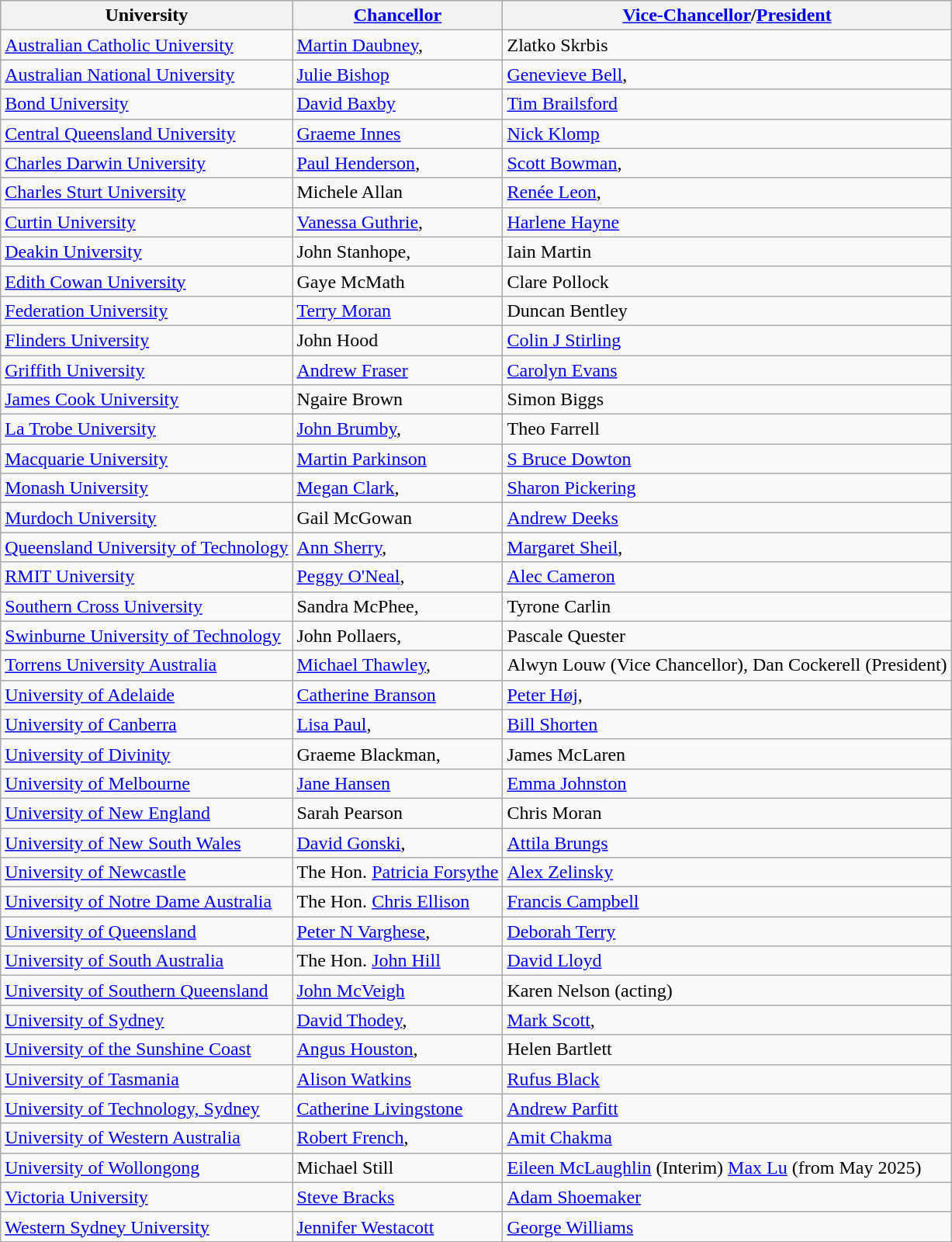<table class="wikitable sortable" border=1 style="border-collapse: collapse;">
<tr bgcolor="#cccccc">
<th>University</th>
<th><a href='#'>Chancellor</a></th>
<th><a href='#'>Vice-Chancellor</a>/<a href='#'>President</a></th>
</tr>
<tr>
<td><a href='#'>Australian Catholic University</a></td>
<td><a href='#'>Martin Daubney</a>, </td>
<td>Zlatko Skrbis</td>
</tr>
<tr>
<td><a href='#'>Australian National University</a></td>
<td><a href='#'>Julie Bishop</a></td>
<td><a href='#'>Genevieve Bell</a>, </td>
</tr>
<tr>
<td><a href='#'>Bond University</a></td>
<td><a href='#'>David Baxby</a></td>
<td><a href='#'>Tim Brailsford</a></td>
</tr>
<tr>
<td><a href='#'>Central Queensland University</a></td>
<td><a href='#'>Graeme Innes</a> </td>
<td><a href='#'>Nick Klomp</a></td>
</tr>
<tr>
<td><a href='#'>Charles Darwin University</a></td>
<td><a href='#'>Paul Henderson</a>, </td>
<td><a href='#'>Scott Bowman</a>, </td>
</tr>
<tr>
<td><a href='#'>Charles Sturt University</a></td>
<td>Michele Allan</td>
<td><a href='#'>Renée Leon</a>, </td>
</tr>
<tr>
<td><a href='#'>Curtin University</a></td>
<td><a href='#'>Vanessa Guthrie</a>, </td>
<td><a href='#'>Harlene Hayne</a></td>
</tr>
<tr>
<td><a href='#'>Deakin University</a></td>
<td>John Stanhope, </td>
<td>Iain Martin</td>
</tr>
<tr>
<td><a href='#'>Edith Cowan University</a></td>
<td>Gaye McMath</td>
<td>Clare Pollock</td>
</tr>
<tr>
<td><a href='#'>Federation University</a></td>
<td><a href='#'>Terry Moran</a> </td>
<td>Duncan Bentley</td>
</tr>
<tr>
<td><a href='#'>Flinders University</a></td>
<td>John Hood </td>
<td><a href='#'>Colin J Stirling</a></td>
</tr>
<tr>
<td><a href='#'>Griffith University</a></td>
<td><a href='#'>Andrew Fraser</a></td>
<td><a href='#'>Carolyn Evans</a></td>
</tr>
<tr>
<td><a href='#'>James Cook University</a></td>
<td>Ngaire Brown</td>
<td>Simon Biggs</td>
</tr>
<tr>
<td><a href='#'>La Trobe University</a></td>
<td><a href='#'>John Brumby</a>, </td>
<td>Theo Farrell</td>
</tr>
<tr>
<td><a href='#'>Macquarie University</a></td>
<td><a href='#'>Martin Parkinson</a> </td>
<td><a href='#'>S Bruce Dowton</a></td>
</tr>
<tr>
<td><a href='#'>Monash University</a></td>
<td><a href='#'>Megan Clark</a>, </td>
<td><a href='#'>Sharon Pickering</a></td>
</tr>
<tr>
<td><a href='#'>Murdoch University</a></td>
<td>Gail McGowan </td>
<td><a href='#'>Andrew Deeks</a></td>
</tr>
<tr>
<td><a href='#'>Queensland University of Technology</a></td>
<td><a href='#'>Ann Sherry</a>, </td>
<td><a href='#'>Margaret Sheil</a>, </td>
</tr>
<tr>
<td><a href='#'>RMIT University</a></td>
<td><a href='#'>Peggy O'Neal</a>, </td>
<td><a href='#'>Alec Cameron</a></td>
</tr>
<tr>
<td><a href='#'>Southern Cross University</a></td>
<td>Sandra McPhee, </td>
<td>Tyrone Carlin</td>
</tr>
<tr>
<td><a href='#'>Swinburne University of Technology</a></td>
<td>John Pollaers, </td>
<td>Pascale Quester</td>
</tr>
<tr>
<td><a href='#'>Torrens University Australia</a></td>
<td><a href='#'>Michael Thawley</a>, </td>
<td>Alwyn Louw (Vice Chancellor), Dan Cockerell (President)</td>
</tr>
<tr>
<td><a href='#'>University of Adelaide</a></td>
<td><a href='#'>Catherine Branson</a></td>
<td><a href='#'>Peter Høj</a>, </td>
</tr>
<tr>
<td><a href='#'>University of Canberra</a></td>
<td><a href='#'>Lisa Paul</a>, </td>
<td><a href='#'>Bill Shorten</a></td>
</tr>
<tr>
<td><a href='#'>University of Divinity</a></td>
<td>Graeme Blackman, </td>
<td>James McLaren</td>
</tr>
<tr>
<td><a href='#'>University of Melbourne</a></td>
<td><a href='#'>Jane Hansen</a> </td>
<td><a href='#'>Emma Johnston</a> </td>
</tr>
<tr>
<td><a href='#'>University of New England</a></td>
<td>Sarah Pearson</td>
<td>Chris Moran</td>
</tr>
<tr>
<td><a href='#'>University of New South Wales</a></td>
<td><a href='#'>David Gonski</a>, </td>
<td><a href='#'>Attila Brungs</a></td>
</tr>
<tr>
<td><a href='#'>University of Newcastle</a></td>
<td>The Hon. <a href='#'>Patricia Forsythe</a> </td>
<td><a href='#'>Alex Zelinsky</a> </td>
</tr>
<tr>
<td><a href='#'>University of Notre Dame Australia</a></td>
<td>The Hon. <a href='#'>Chris Ellison</a></td>
<td><a href='#'>Francis Campbell</a></td>
</tr>
<tr>
<td><a href='#'>University of Queensland</a></td>
<td><a href='#'>Peter N Varghese</a>, </td>
<td><a href='#'>Deborah Terry</a> </td>
</tr>
<tr>
<td><a href='#'>University of South Australia</a></td>
<td>The Hon. <a href='#'>John Hill</a></td>
<td><a href='#'>David Lloyd</a></td>
</tr>
<tr>
<td><a href='#'>University of Southern Queensland</a></td>
<td><a href='#'>John McVeigh</a></td>
<td>Karen Nelson (acting)</td>
</tr>
<tr>
<td><a href='#'>University of Sydney</a></td>
<td><a href='#'>David Thodey</a>, </td>
<td><a href='#'>Mark Scott</a>, </td>
</tr>
<tr>
<td><a href='#'>University of the Sunshine Coast</a></td>
<td><a href='#'>Angus Houston</a>, </td>
<td>Helen Bartlett</td>
</tr>
<tr>
<td><a href='#'>University of Tasmania</a></td>
<td><a href='#'>Alison Watkins</a> </td>
<td><a href='#'>Rufus Black</a></td>
</tr>
<tr>
<td><a href='#'>University of Technology, Sydney</a></td>
<td><a href='#'>Catherine Livingstone</a> </td>
<td><a href='#'>Andrew Parfitt</a></td>
</tr>
<tr>
<td><a href='#'>University of Western Australia</a></td>
<td><a href='#'>Robert French</a>, </td>
<td><a href='#'>Amit Chakma</a></td>
</tr>
<tr>
<td><a href='#'>University of Wollongong</a></td>
<td>Michael Still</td>
<td><a href='#'>Eileen McLaughlin</a> (Interim) <a href='#'>Max Lu</a> (from May 2025)</td>
</tr>
<tr>
<td><a href='#'>Victoria University</a></td>
<td><a href='#'>Steve Bracks</a> </td>
<td><a href='#'>Adam Shoemaker</a></td>
</tr>
<tr>
<td><a href='#'>Western Sydney University</a></td>
<td><a href='#'>Jennifer Westacott</a> </td>
<td><a href='#'>George Williams</a> </td>
</tr>
</table>
